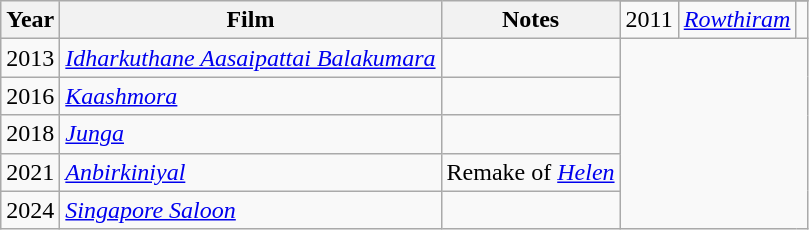<table class="wikitable sortable">
<tr>
<th rowspan="2">Year</th>
<th rowspan="2">Film</th>
<th rowspan="2">Notes</th>
</tr>
<tr>
<td>2011</td>
<td><em><a href='#'>Rowthiram</a></em></td>
<td></td>
</tr>
<tr>
<td>2013</td>
<td><em><a href='#'>Idharkuthane Aasaipattai Balakumara</a></em></td>
<td></td>
</tr>
<tr>
<td>2016</td>
<td><em><a href='#'>Kaashmora</a></em></td>
<td></td>
</tr>
<tr>
<td>2018</td>
<td><em><a href='#'>Junga</a></em></td>
<td></td>
</tr>
<tr>
<td>2021</td>
<td><em><a href='#'>Anbirkiniyal</a></em></td>
<td>Remake of <em><a href='#'>Helen</a></em></td>
</tr>
<tr>
<td>2024</td>
<td><em><a href='#'>Singapore Saloon</a></em></td>
<td></td>
</tr>
</table>
